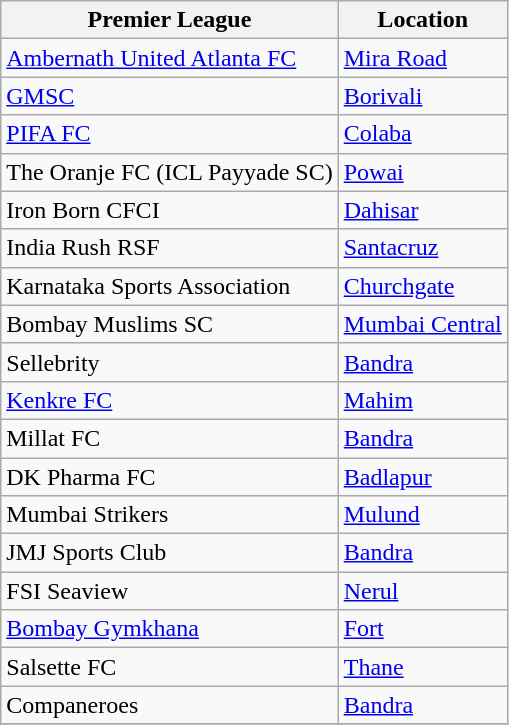<table class="wikitable sortable">
<tr>
<th>Premier League</th>
<th>Location</th>
</tr>
<tr>
<td><a href='#'>Ambernath United Atlanta FC</a></td>
<td><a href='#'>Mira Road</a></td>
</tr>
<tr>
<td><a href='#'>GMSC</a></td>
<td><a href='#'>Borivali</a></td>
</tr>
<tr>
<td><a href='#'>PIFA FC</a></td>
<td><a href='#'>Colaba</a></td>
</tr>
<tr>
<td>The Oranje FC (ICL Payyade SC)</td>
<td><a href='#'>Powai</a></td>
</tr>
<tr>
<td>Iron Born CFCI</td>
<td><a href='#'>Dahisar</a></td>
</tr>
<tr>
<td>India Rush RSF</td>
<td><a href='#'>Santacruz</a></td>
</tr>
<tr>
<td>Karnataka Sports Association</td>
<td><a href='#'>Churchgate</a></td>
</tr>
<tr>
<td>Bombay Muslims SC</td>
<td><a href='#'>Mumbai Central</a></td>
</tr>
<tr>
<td>Sellebrity</td>
<td><a href='#'>Bandra</a></td>
</tr>
<tr>
<td><a href='#'>Kenkre FC</a></td>
<td><a href='#'>Mahim</a></td>
</tr>
<tr>
<td>Millat FC</td>
<td><a href='#'>Bandra</a></td>
</tr>
<tr>
<td>DK Pharma FC</td>
<td><a href='#'>Badlapur</a></td>
</tr>
<tr>
<td>Mumbai Strikers</td>
<td><a href='#'>Mulund</a></td>
</tr>
<tr>
<td>JMJ Sports Club</td>
<td><a href='#'>Bandra</a></td>
</tr>
<tr>
<td Football School of India>FSI Seaview</td>
<td><a href='#'>Nerul</a></td>
</tr>
<tr>
<td><a href='#'>Bombay Gymkhana</a></td>
<td><a href='#'>Fort</a></td>
</tr>
<tr>
<td>Salsette FC</td>
<td><a href='#'>Thane</a></td>
</tr>
<tr>
<td>Companeroes</td>
<td><a href='#'>Bandra</a></td>
</tr>
<tr>
</tr>
</table>
